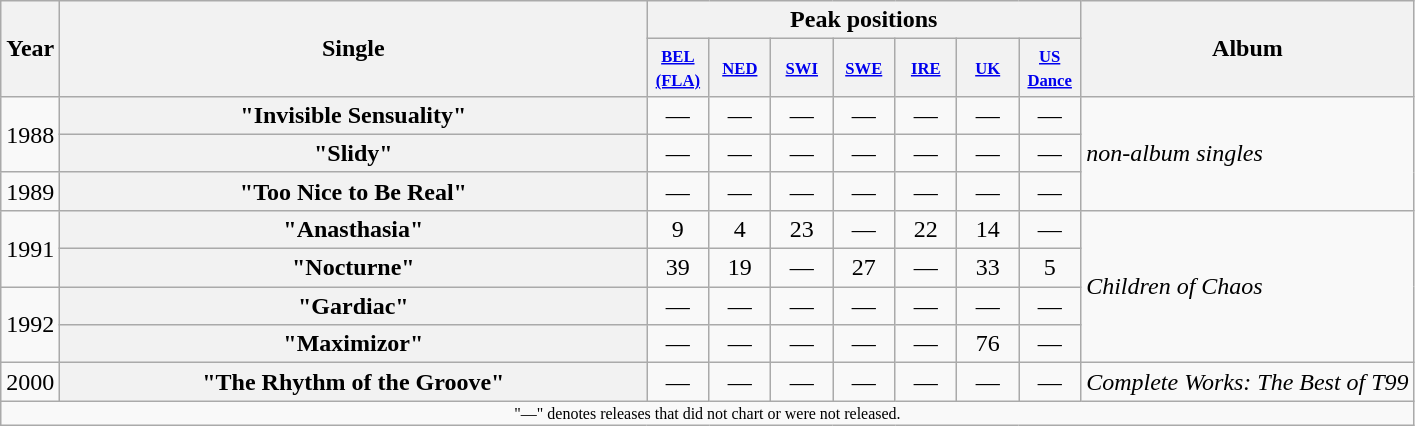<table class="wikitable plainrowheaders" style="text-align:center;">
<tr>
<th rowspan="2">Year</th>
<th rowspan="2" style="width:24em;">Single</th>
<th colspan="7">Peak positions</th>
<th rowspan="2">Album</th>
</tr>
<tr style="font-size:smaller;">
<th width="35"><small><a href='#'>BEL<br>(FLA)</a></small></th>
<th width="35"><small><a href='#'>NED</a></small></th>
<th width="35"><small><a href='#'>SWI</a></small></th>
<th width="35"><small><a href='#'>SWE</a></small></th>
<th width="35"><small><a href='#'>IRE</a></small></th>
<th width="35"><small><a href='#'>UK</a></small><br></th>
<th width="35"><small><a href='#'>US Dance</a></small><br></th>
</tr>
<tr>
<td rowspan="2">1988</td>
<th scope="row">"Invisible Sensuality"</th>
<td>—</td>
<td>—</td>
<td>—</td>
<td>—</td>
<td>—</td>
<td>—</td>
<td>—</td>
<td align="left" rowspan="3"><em>non-album singles</em></td>
</tr>
<tr>
<th scope="row">"Slidy"</th>
<td>—</td>
<td>—</td>
<td>—</td>
<td>—</td>
<td>—</td>
<td>—</td>
<td>—</td>
</tr>
<tr>
<td rowspan="1">1989</td>
<th scope="row">"Too Nice to Be Real"</th>
<td>—</td>
<td>—</td>
<td>—</td>
<td>—</td>
<td>—</td>
<td>—</td>
<td>—</td>
</tr>
<tr>
<td rowspan="2">1991</td>
<th scope="row">"Anasthasia"</th>
<td>9</td>
<td>4</td>
<td>23</td>
<td>—</td>
<td>22</td>
<td>14</td>
<td>—</td>
<td align="left" rowspan="4"><em>Children of Chaos</em></td>
</tr>
<tr>
<th scope="row">"Nocturne"</th>
<td>39</td>
<td>19</td>
<td>—</td>
<td>27</td>
<td>—</td>
<td>33</td>
<td>5</td>
</tr>
<tr>
<td rowspan="2">1992</td>
<th scope="row">"Gardiac"</th>
<td>—</td>
<td>—</td>
<td>—</td>
<td>—</td>
<td>—</td>
<td>—</td>
<td>—</td>
</tr>
<tr>
<th scope="row">"Maximizor"</th>
<td>—</td>
<td>—</td>
<td>—</td>
<td>—</td>
<td>—</td>
<td>76</td>
<td>—</td>
</tr>
<tr>
<td rowspan="1">2000</td>
<th scope="row">"The Rhythm of the Groove"</th>
<td>—</td>
<td>—</td>
<td>—</td>
<td>—</td>
<td>—</td>
<td>—</td>
<td>—</td>
<td align="left" rowspan="1"><em>Complete Works: The Best of T99</em></td>
</tr>
<tr>
<td align="center" colspan="10" style="font-size:8pt">"—" denotes releases that did not chart or were not released.</td>
</tr>
</table>
